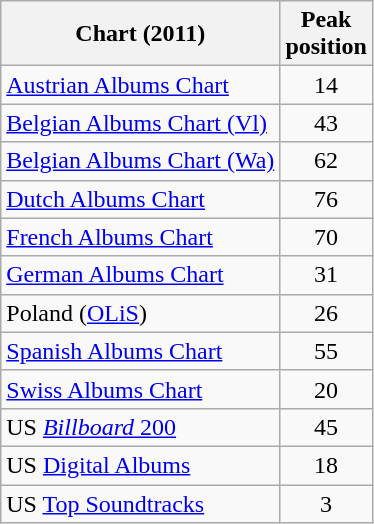<table class="wikitable sortable">
<tr>
<th>Chart (2011)</th>
<th>Peak<br>position</th>
</tr>
<tr>
<td><a href='#'>Austrian Albums Chart</a></td>
<td align="center">14</td>
</tr>
<tr>
<td><a href='#'>Belgian Albums Chart (Vl)</a></td>
<td align="center">43</td>
</tr>
<tr>
<td><a href='#'>Belgian Albums Chart (Wa)</a></td>
<td align="center">62</td>
</tr>
<tr>
<td><a href='#'>Dutch Albums Chart</a></td>
<td align="center">76</td>
</tr>
<tr>
<td><a href='#'>French Albums Chart</a></td>
<td align="center">70</td>
</tr>
<tr>
<td><a href='#'>German Albums Chart</a></td>
<td align="center">31</td>
</tr>
<tr>
<td>Poland (<a href='#'>OLiS</a>)</td>
<td style="text-align:center;">26</td>
</tr>
<tr>
<td><a href='#'>Spanish Albums Chart</a></td>
<td align="center">55</td>
</tr>
<tr>
<td><a href='#'>Swiss Albums Chart</a></td>
<td align="center">20</td>
</tr>
<tr>
<td>US <a href='#'><em>Billboard</em> 200</a></td>
<td align="center">45</td>
</tr>
<tr>
<td>US <a href='#'>Digital Albums</a></td>
<td align="center">18</td>
</tr>
<tr>
<td>US <a href='#'>Top Soundtracks</a></td>
<td align="center">3</td>
</tr>
</table>
